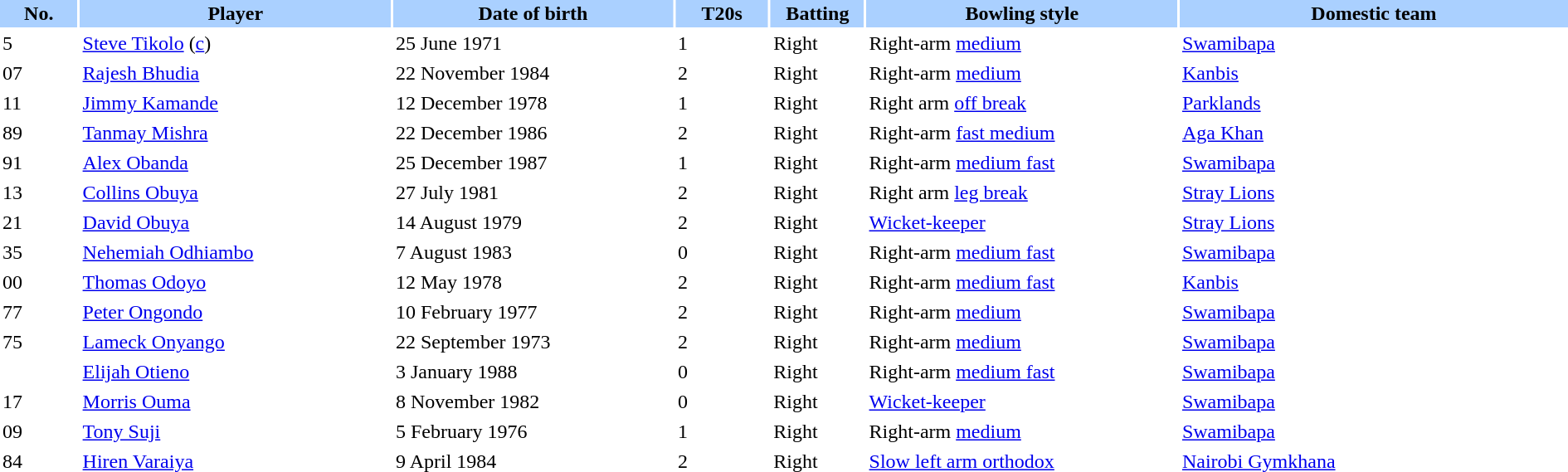<table border="0" cellspacing="2" cellpadding="2" style="width:100%;">
<tr style="background:#aad0ff;">
<th width=5%>No.</th>
<th width=20%>Player</th>
<th width=18%>Date of birth</th>
<th width=6%>T20s</th>
<th width=6%>Batting</th>
<th width=20%>Bowling style</th>
<th width=25%>Domestic team</th>
</tr>
<tr>
<td>5</td>
<td><a href='#'>Steve Tikolo</a> (<a href='#'>c</a>)</td>
<td>25 June 1971</td>
<td>1</td>
<td>Right</td>
<td>Right-arm <a href='#'>medium</a></td>
<td> <a href='#'>Swamibapa</a></td>
</tr>
<tr>
<td>07</td>
<td><a href='#'>Rajesh Bhudia</a></td>
<td>22 November 1984</td>
<td>2</td>
<td>Right</td>
<td>Right-arm <a href='#'>medium</a></td>
<td> <a href='#'>Kanbis</a></td>
</tr>
<tr>
<td>11</td>
<td><a href='#'>Jimmy Kamande</a></td>
<td>12 December 1978</td>
<td>1</td>
<td>Right</td>
<td>Right arm <a href='#'>off break</a></td>
<td> <a href='#'>Parklands</a></td>
</tr>
<tr>
<td>89</td>
<td><a href='#'>Tanmay Mishra</a></td>
<td>22 December 1986</td>
<td>2</td>
<td>Right</td>
<td>Right-arm <a href='#'>fast medium</a></td>
<td> <a href='#'>Aga Khan</a></td>
</tr>
<tr>
<td>91</td>
<td><a href='#'>Alex Obanda</a></td>
<td>25 December 1987</td>
<td>1</td>
<td>Right</td>
<td>Right-arm <a href='#'>medium fast</a></td>
<td> <a href='#'>Swamibapa</a></td>
</tr>
<tr>
<td>13</td>
<td><a href='#'>Collins Obuya</a></td>
<td>27 July 1981</td>
<td>2</td>
<td>Right</td>
<td>Right arm <a href='#'>leg break</a></td>
<td> <a href='#'>Stray Lions</a></td>
</tr>
<tr>
<td>21</td>
<td><a href='#'>David Obuya</a></td>
<td>14 August 1979</td>
<td>2</td>
<td>Right</td>
<td><a href='#'>Wicket-keeper</a></td>
<td> <a href='#'>Stray Lions</a></td>
</tr>
<tr>
<td>35</td>
<td><a href='#'>Nehemiah Odhiambo</a></td>
<td>7 August 1983</td>
<td>0</td>
<td>Right</td>
<td>Right-arm <a href='#'>medium fast</a></td>
<td> <a href='#'>Swamibapa</a></td>
</tr>
<tr>
<td>00</td>
<td><a href='#'>Thomas Odoyo</a></td>
<td>12 May 1978</td>
<td>2</td>
<td>Right</td>
<td>Right-arm <a href='#'>medium fast</a></td>
<td> <a href='#'>Kanbis</a></td>
</tr>
<tr>
<td>77</td>
<td><a href='#'>Peter Ongondo</a></td>
<td>10 February 1977</td>
<td>2</td>
<td>Right</td>
<td>Right-arm <a href='#'>medium</a></td>
<td> <a href='#'>Swamibapa</a></td>
</tr>
<tr>
<td>75</td>
<td><a href='#'>Lameck Onyango</a></td>
<td>22 September 1973</td>
<td>2</td>
<td>Right</td>
<td>Right-arm <a href='#'>medium</a></td>
<td> <a href='#'>Swamibapa</a></td>
</tr>
<tr>
<td></td>
<td><a href='#'>Elijah Otieno</a></td>
<td>3 January 1988</td>
<td>0</td>
<td>Right</td>
<td>Right-arm <a href='#'>medium fast</a></td>
<td> <a href='#'>Swamibapa</a></td>
</tr>
<tr>
<td>17</td>
<td><a href='#'>Morris Ouma</a></td>
<td>8 November 1982</td>
<td>0</td>
<td>Right</td>
<td><a href='#'>Wicket-keeper</a></td>
<td> <a href='#'>Swamibapa</a></td>
</tr>
<tr>
<td>09</td>
<td><a href='#'>Tony Suji</a></td>
<td>5 February 1976</td>
<td>1</td>
<td>Right</td>
<td>Right-arm <a href='#'>medium</a></td>
<td> <a href='#'>Swamibapa</a></td>
</tr>
<tr>
<td>84</td>
<td><a href='#'>Hiren Varaiya</a></td>
<td>9 April 1984</td>
<td>2</td>
<td>Right</td>
<td><a href='#'>Slow left arm orthodox</a></td>
<td> <a href='#'>Nairobi Gymkhana</a></td>
</tr>
</table>
